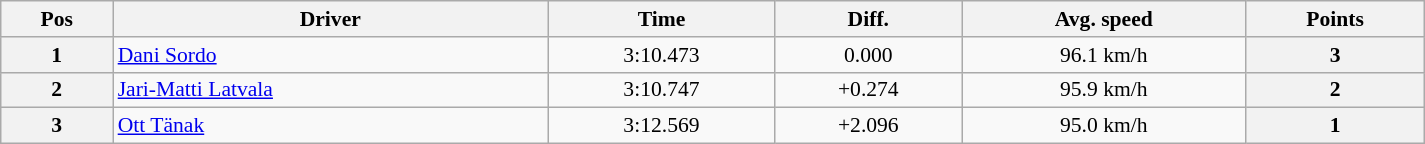<table class="wikitable" width=80% style="text-align: center; font-size: 90%; max-width: 950px;">
<tr>
<th>Pos</th>
<th>Driver</th>
<th>Time</th>
<th>Diff.</th>
<th>Avg. speed</th>
<th>Points</th>
</tr>
<tr>
<th>1</th>
<td align="left"> <a href='#'>Dani Sordo</a></td>
<td>3:10.473</td>
<td>0.000</td>
<td>96.1 km/h</td>
<th>3</th>
</tr>
<tr>
<th>2</th>
<td align="left"> <a href='#'>Jari-Matti Latvala</a></td>
<td>3:10.747</td>
<td>+0.274</td>
<td>95.9 km/h</td>
<th>2</th>
</tr>
<tr>
<th>3</th>
<td align="left"> <a href='#'>Ott Tänak</a></td>
<td>3:12.569</td>
<td>+2.096</td>
<td>95.0 km/h</td>
<th>1</th>
</tr>
</table>
